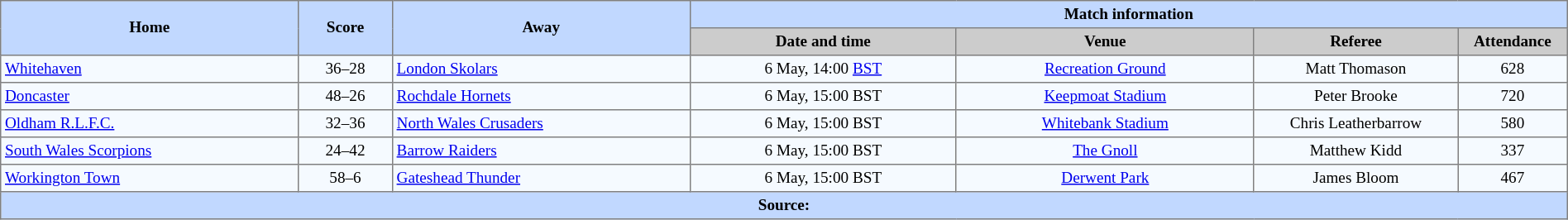<table border=1 style="border-collapse:collapse; font-size:80%; text-align:center;" cellpadding=3 cellspacing=0 width=100%>
<tr bgcolor=#C1D8FF>
<th rowspan=2 width=19%>Home</th>
<th rowspan=2 width=6%>Score</th>
<th rowspan=2 width=19%>Away</th>
<th colspan=6>Match information</th>
</tr>
<tr bgcolor=#CCCCCC>
<th width=17%>Date and time</th>
<th width=19%>Venue</th>
<th width=13%>Referee</th>
<th width=7%>Attendance</th>
</tr>
<tr bgcolor=#F5FAFF>
<td align=left> <a href='#'>Whitehaven</a></td>
<td>36–28</td>
<td align=left> <a href='#'>London Skolars</a></td>
<td>6 May, 14:00 <a href='#'>BST</a></td>
<td><a href='#'>Recreation Ground</a></td>
<td>Matt Thomason</td>
<td>628</td>
</tr>
<tr bgcolor=#F5FAFF>
<td align=left> <a href='#'>Doncaster</a></td>
<td>48–26</td>
<td align=left> <a href='#'>Rochdale Hornets</a></td>
<td>6 May, 15:00 BST</td>
<td><a href='#'>Keepmoat Stadium</a></td>
<td>Peter Brooke</td>
<td>720</td>
</tr>
<tr bgcolor=#F5FAFF>
<td align=left> <a href='#'>Oldham R.L.F.C.</a></td>
<td>32–36</td>
<td align=left> <a href='#'>North Wales Crusaders</a></td>
<td>6 May, 15:00 BST</td>
<td><a href='#'>Whitebank Stadium</a></td>
<td>Chris Leatherbarrow</td>
<td>580</td>
</tr>
<tr bgcolor=#F5FAFF>
<td align=left> <a href='#'>South Wales Scorpions</a></td>
<td>24–42</td>
<td align=left> <a href='#'>Barrow Raiders</a></td>
<td>6 May, 15:00 BST</td>
<td><a href='#'>The Gnoll</a></td>
<td>Matthew Kidd</td>
<td>337</td>
</tr>
<tr bgcolor=#F5FAFF>
<td align=left> <a href='#'>Workington Town</a></td>
<td>58–6</td>
<td align=left> <a href='#'>Gateshead Thunder</a></td>
<td>6 May, 15:00 BST</td>
<td><a href='#'>Derwent Park</a></td>
<td>James Bloom</td>
<td>467</td>
</tr>
<tr bgcolor=#C1D8FF>
<th colspan=12>Source:</th>
</tr>
</table>
